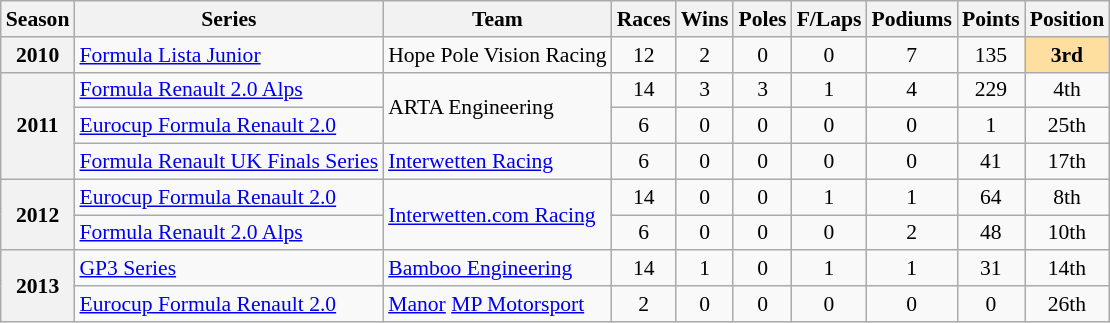<table class="wikitable" style="font-size: 90%; text-align:center">
<tr>
<th>Season</th>
<th>Series</th>
<th>Team</th>
<th>Races</th>
<th>Wins</th>
<th>Poles</th>
<th>F/Laps</th>
<th>Podiums</th>
<th>Points</th>
<th>Position</th>
</tr>
<tr>
<th>2010</th>
<td align=left><a href='#'>Formula Lista Junior</a></td>
<td align=left>Hope Pole Vision Racing</td>
<td>12</td>
<td>2</td>
<td>0</td>
<td>0</td>
<td>7</td>
<td>135</td>
<td style="background:#FFDF9F;"><strong>3rd</strong></td>
</tr>
<tr>
<th rowspan=3>2011</th>
<td align=left><a href='#'>Formula Renault 2.0 Alps</a></td>
<td align=left rowspan=2>ARTA Engineering</td>
<td>14</td>
<td>3</td>
<td>3</td>
<td>1</td>
<td>4</td>
<td>229</td>
<td>4th</td>
</tr>
<tr>
<td align=left><a href='#'>Eurocup Formula Renault 2.0</a></td>
<td>6</td>
<td>0</td>
<td>0</td>
<td>0</td>
<td>0</td>
<td>1</td>
<td>25th</td>
</tr>
<tr>
<td align=left><a href='#'>Formula Renault UK Finals Series</a></td>
<td align=left><a href='#'>Interwetten Racing</a></td>
<td>6</td>
<td>0</td>
<td>0</td>
<td>0</td>
<td>0</td>
<td>41</td>
<td>17th</td>
</tr>
<tr>
<th rowspan=2>2012</th>
<td align=left><a href='#'>Eurocup Formula Renault 2.0</a></td>
<td align=left rowspan=2><a href='#'>Interwetten.com Racing</a></td>
<td>14</td>
<td>0</td>
<td>0</td>
<td>1</td>
<td>1</td>
<td>64</td>
<td>8th</td>
</tr>
<tr>
<td align=left><a href='#'>Formula Renault 2.0 Alps</a></td>
<td>6</td>
<td>0</td>
<td>0</td>
<td>0</td>
<td>2</td>
<td>48</td>
<td>10th</td>
</tr>
<tr>
<th rowspan=2>2013</th>
<td align=left><a href='#'>GP3 Series</a></td>
<td align=left><a href='#'>Bamboo Engineering</a></td>
<td>14</td>
<td>1</td>
<td>0</td>
<td>1</td>
<td>1</td>
<td>31</td>
<td>14th</td>
</tr>
<tr>
<td align=left><a href='#'>Eurocup Formula Renault 2.0</a></td>
<td align=left><a href='#'>Manor</a> <a href='#'>MP Motorsport</a></td>
<td>2</td>
<td>0</td>
<td>0</td>
<td>0</td>
<td>0</td>
<td>0</td>
<td>26th</td>
</tr>
</table>
